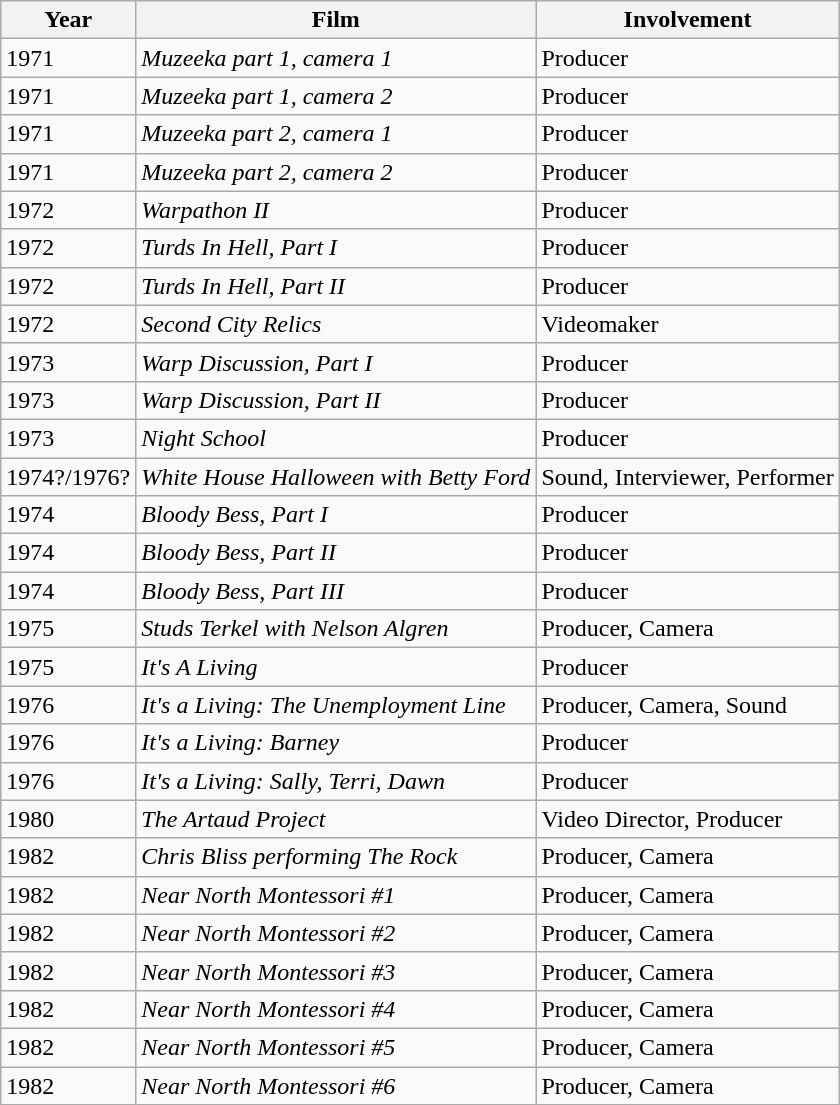<table class="wikitable">
<tr>
<th>Year</th>
<th>Film</th>
<th>Involvement</th>
</tr>
<tr>
<td>1971</td>
<td><em>Muzeeka part 1, camera 1</em></td>
<td>Producer</td>
</tr>
<tr>
<td>1971</td>
<td><em>Muzeeka part 1, camera 2</em></td>
<td>Producer</td>
</tr>
<tr>
<td>1971</td>
<td><em>Muzeeka part 2, camera 1</em></td>
<td>Producer</td>
</tr>
<tr>
<td>1971</td>
<td><em>Muzeeka part 2, camera 2</em></td>
<td>Producer</td>
</tr>
<tr>
<td>1972</td>
<td><em>Warpathon II</em></td>
<td>Producer</td>
</tr>
<tr>
<td>1972</td>
<td><em>Turds In Hell, Part I</em></td>
<td>Producer</td>
</tr>
<tr>
<td>1972</td>
<td><em>Turds In Hell, Part II</em></td>
<td>Producer</td>
</tr>
<tr>
<td>1972</td>
<td><em>Second City Relics</em></td>
<td>Videomaker</td>
</tr>
<tr>
<td>1973</td>
<td><em>Warp Discussion, Part I</em></td>
<td>Producer</td>
</tr>
<tr>
<td>1973</td>
<td><em>Warp Discussion, Part II</em></td>
<td>Producer</td>
</tr>
<tr>
<td>1973</td>
<td><em>Night School</em></td>
<td>Producer</td>
</tr>
<tr>
<td>1974?/1976?</td>
<td><em>White House Halloween with Betty Ford</em></td>
<td>Sound, Interviewer, Performer</td>
</tr>
<tr>
<td>1974</td>
<td><em>Bloody Bess, Part I</em></td>
<td>Producer</td>
</tr>
<tr>
<td>1974</td>
<td><em>Bloody Bess, Part II</em></td>
<td>Producer</td>
</tr>
<tr>
<td>1974</td>
<td><em>Bloody Bess, Part III</em></td>
<td>Producer</td>
</tr>
<tr>
<td>1975</td>
<td><em>Studs Terkel with Nelson Algren</em></td>
<td>Producer, Camera</td>
</tr>
<tr>
<td>1975</td>
<td><em>It's A Living</em></td>
<td>Producer</td>
</tr>
<tr>
<td>1976</td>
<td><em>It's a Living: The Unemployment Line</em></td>
<td>Producer, Camera, Sound</td>
</tr>
<tr>
<td>1976</td>
<td><em>It's a Living: Barney</em></td>
<td>Producer</td>
</tr>
<tr>
<td>1976</td>
<td><em>It's a Living: Sally, Terri, Dawn</em></td>
<td>Producer</td>
</tr>
<tr>
<td>1980</td>
<td><em>The Artaud Project</em></td>
<td>Video Director, Producer</td>
</tr>
<tr>
<td>1982</td>
<td><em>Chris Bliss performing The Rock</em></td>
<td>Producer, Camera</td>
</tr>
<tr>
<td>1982</td>
<td><em>Near North Montessori #1</em></td>
<td>Producer, Camera</td>
</tr>
<tr>
<td>1982</td>
<td><em>Near North Montessori #2</em></td>
<td>Producer, Camera</td>
</tr>
<tr>
<td>1982</td>
<td><em>Near North Montessori #3</em></td>
<td>Producer, Camera</td>
</tr>
<tr>
<td>1982</td>
<td><em>Near North Montessori #4</em></td>
<td>Producer, Camera</td>
</tr>
<tr>
<td>1982</td>
<td><em>Near North Montessori #5</em></td>
<td>Producer, Camera</td>
</tr>
<tr>
<td>1982</td>
<td><em>Near North Montessori #6</em></td>
<td>Producer, Camera</td>
</tr>
</table>
